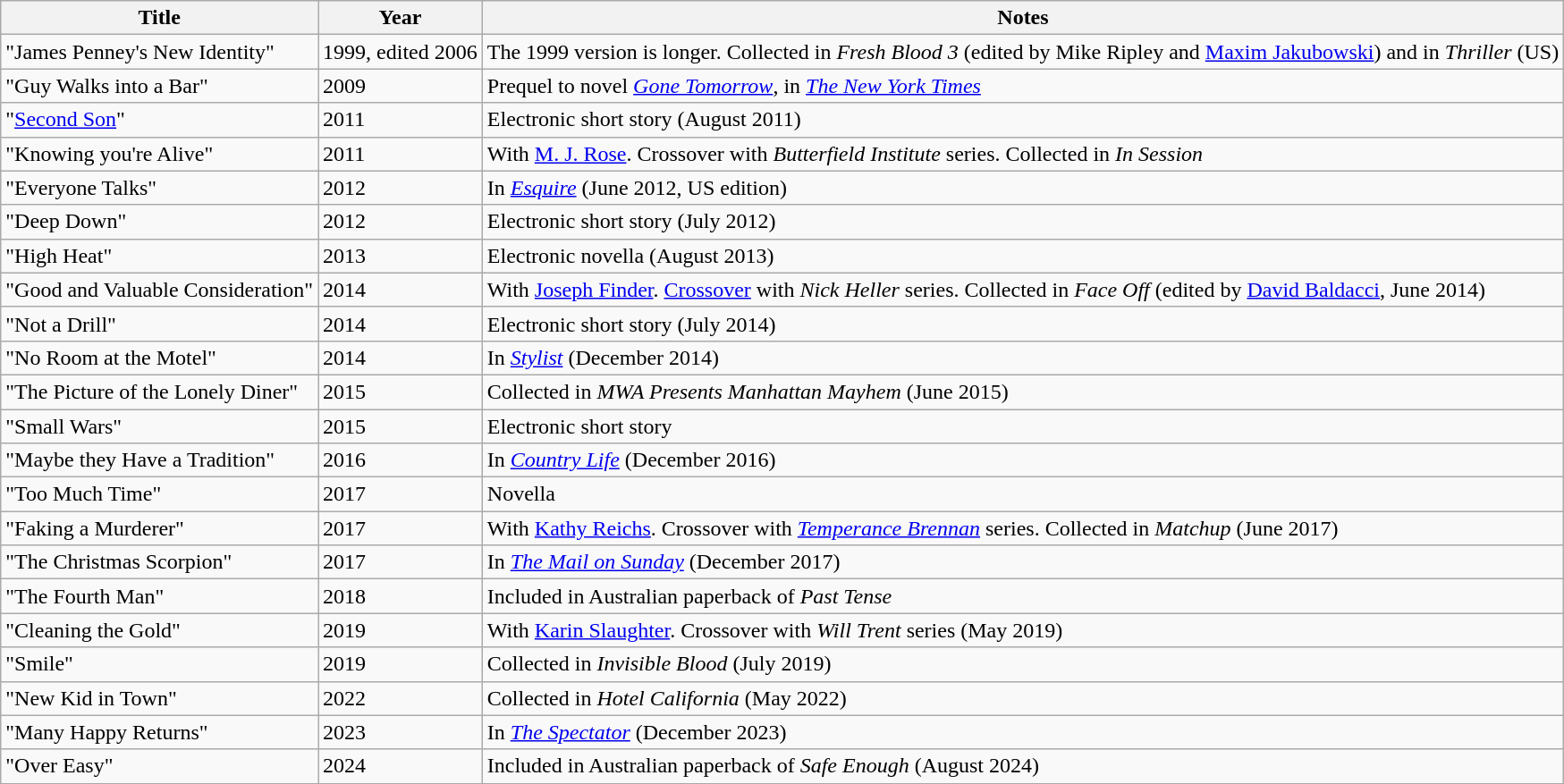<table class="wikitable sortable" style="border:darkgrey;">
<tr>
<th>Title</th>
<th>Year</th>
<th>Notes</th>
</tr>
<tr valign="top">
<td>"James Penney's New Identity"</td>
<td>1999, edited 2006</td>
<td>The 1999 version is longer. Collected in <em>Fresh Blood 3</em> (edited by Mike Ripley and <a href='#'>Maxim Jakubowski</a>) and in <em>Thriller</em> (US)</td>
</tr>
<tr valign="top">
<td>"Guy Walks into a Bar"</td>
<td>2009</td>
<td>Prequel to novel <em><a href='#'>Gone Tomorrow</a></em>, in <em><a href='#'>The New York Times</a></em></td>
</tr>
<tr valign="top">
<td>"<a href='#'>Second Son</a>"</td>
<td>2011</td>
<td>Electronic short story (August 2011)</td>
</tr>
<tr valign="top">
<td>"Knowing you're Alive"</td>
<td>2011</td>
<td>With <a href='#'>M. J. Rose</a>. Crossover with <em>Butterfield Institute</em> series. Collected in <em>In Session</em></td>
</tr>
<tr valign="top">
<td>"Everyone Talks"</td>
<td>2012</td>
<td>In <em><a href='#'>Esquire</a></em> (June 2012, US edition)</td>
</tr>
<tr valign="top">
<td>"Deep Down"</td>
<td>2012</td>
<td>Electronic short story (July 2012)</td>
</tr>
<tr valign="top">
<td>"High Heat"</td>
<td>2013</td>
<td>Electronic novella (August 2013)</td>
</tr>
<tr valign="top">
<td>"Good and Valuable Consideration"</td>
<td>2014</td>
<td>With <a href='#'>Joseph Finder</a>. <a href='#'>Crossover</a> with <em>Nick Heller</em> series. Collected in <em>Face Off</em> (edited by <a href='#'>David Baldacci</a>, June 2014)</td>
</tr>
<tr valign="top">
<td>"Not a Drill"</td>
<td>2014</td>
<td>Electronic short story (July 2014)</td>
</tr>
<tr valign="top">
<td>"No Room at the Motel"</td>
<td>2014</td>
<td>In <em><a href='#'>Stylist</a></em> (December 2014)</td>
</tr>
<tr valign="top">
<td>"The Picture of the Lonely Diner"</td>
<td>2015</td>
<td>Collected in <em>MWA Presents Manhattan Mayhem</em> (June 2015)</td>
</tr>
<tr valign="top">
<td>"Small Wars"</td>
<td>2015</td>
<td>Electronic short story</td>
</tr>
<tr valign="top">
<td>"Maybe they Have a Tradition"</td>
<td>2016</td>
<td>In <em><a href='#'>Country Life</a></em> (December 2016)</td>
</tr>
<tr valign="top">
<td>"Too Much Time"</td>
<td>2017</td>
<td>Novella</td>
</tr>
<tr valign="top">
<td>"Faking a Murderer"</td>
<td>2017</td>
<td>With <a href='#'>Kathy Reichs</a>. Crossover with <em><a href='#'>Temperance Brennan</a></em> series. Collected in <em>Matchup</em> (June 2017)</td>
</tr>
<tr valign="top">
<td>"The Christmas Scorpion"</td>
<td>2017</td>
<td>In <em><a href='#'>The Mail on Sunday</a></em> (December 2017)</td>
</tr>
<tr valign="top">
<td>"The Fourth Man"</td>
<td>2018</td>
<td>Included in Australian paperback of <em>Past Tense</em></td>
</tr>
<tr valign="top">
<td>"Cleaning the Gold"</td>
<td>2019</td>
<td>With <a href='#'>Karin Slaughter</a>. Crossover with <em>Will Trent</em> series (May 2019)</td>
</tr>
<tr valign="top">
<td>"Smile"</td>
<td>2019</td>
<td>Collected in <em>Invisible Blood</em> (July 2019)</td>
</tr>
<tr valign="top">
<td>"New Kid in Town"</td>
<td>2022</td>
<td>Collected in <em>Hotel California</em> (May 2022)</td>
</tr>
<tr valign="top">
<td>"Many Happy Returns"</td>
<td>2023</td>
<td>In <em><a href='#'>The Spectator</a></em> (December 2023)</td>
</tr>
<tr valign="top">
<td>"Over Easy"</td>
<td>2024</td>
<td>Included in Australian paperback of <em>Safe Enough</em> (August 2024)</td>
</tr>
</table>
